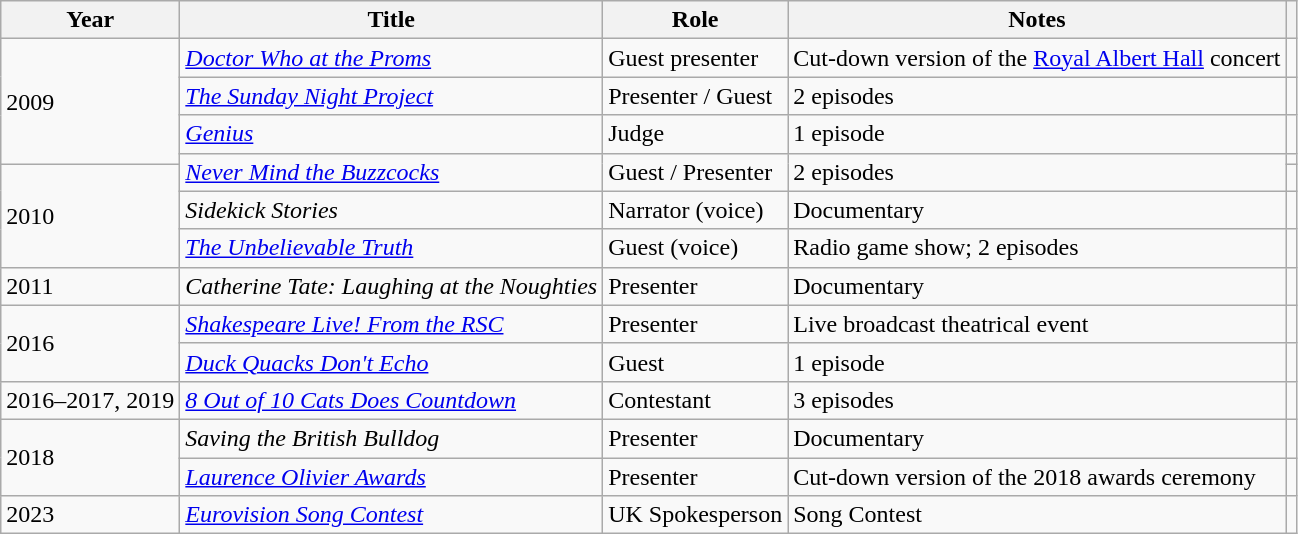<table class="wikitable sortable">
<tr>
<th>Year</th>
<th>Title</th>
<th>Role</th>
<th class="unsortable">Notes</th>
<th class="unsortable"></th>
</tr>
<tr>
<td rowspan="4">2009</td>
<td><em><a href='#'>Doctor Who at the Proms</a></em></td>
<td>Guest presenter</td>
<td>Сut-down version of the <a href='#'>Royal Albert Hall</a> concert</td>
<td style="text-align: center;"></td>
</tr>
<tr>
<td><em><a href='#'>The Sunday Night Project</a></em></td>
<td>Presenter / Guest</td>
<td>2 episodes</td>
<td style="text-align: center;"></td>
</tr>
<tr>
<td><em><a href='#'>Genius</a></em></td>
<td>Judge</td>
<td>1 episode</td>
<td style="text-align: center;"></td>
</tr>
<tr>
<td rowspan="2"><em><a href='#'>Never Mind the Buzzcocks</a></em></td>
<td rowspan="2">Guest / Presenter</td>
<td rowspan="2">2 episodes</td>
<td style="text-align: center;"></td>
</tr>
<tr>
<td rowspan="3">2010</td>
<td style="text-align: center;"></td>
</tr>
<tr>
<td><em>Sidekick Stories</em></td>
<td>Narrator (voice)</td>
<td>Documentary</td>
<td style="text-align: center;"></td>
</tr>
<tr>
<td><em><a href='#'>The Unbelievable Truth</a></em></td>
<td>Guest (voice)</td>
<td>Radio game show; 2 episodes</td>
<td style="text-align: center;"></td>
</tr>
<tr>
<td>2011</td>
<td><em>Catherine Tate: Laughing at the Noughties</em></td>
<td>Presenter</td>
<td>Documentary</td>
<td style="text-align: center;"></td>
</tr>
<tr>
<td rowspan="2">2016</td>
<td><em><a href='#'>Shakespeare Live! From the RSC</a></em></td>
<td>Presenter</td>
<td>Live broadcast theatrical event</td>
<td style="text-align: center;"></td>
</tr>
<tr>
<td><em><a href='#'>Duck Quacks Don't Echo</a></em></td>
<td>Guest</td>
<td>1 episode</td>
<td style="text-align: center;"></td>
</tr>
<tr>
<td>2016–2017, 2019</td>
<td><em><a href='#'>8 Out of 10 Cats Does Countdown</a></em></td>
<td>Contestant</td>
<td>3 episodes</td>
<td style="text-align: center;"></td>
</tr>
<tr>
<td rowspan="2">2018</td>
<td><em>Saving the British Bulldog</em></td>
<td>Presenter</td>
<td>Documentary</td>
<td style="text-align: center;"></td>
</tr>
<tr>
<td><em><a href='#'>Laurence Olivier Awards</a></em></td>
<td>Presenter</td>
<td>Сut-down version of the 2018 awards ceremony</td>
<td style="text-align: center;"></td>
</tr>
<tr>
<td rowspan="1">2023</td>
<td><em><a href='#'>Eurovision Song Contest</a></em></td>
<td>UK Spokesperson</td>
<td>Song Contest</td>
<td style="text-align: center;"></td>
</tr>
</table>
